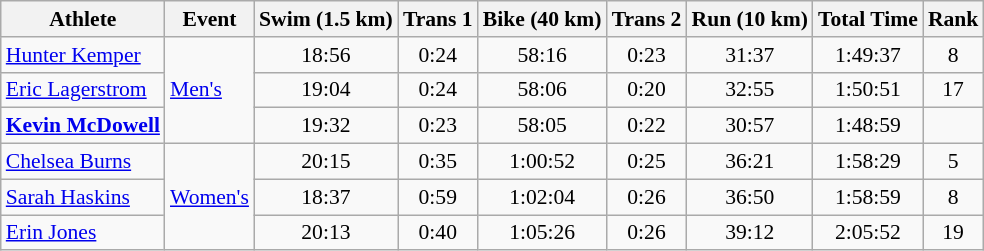<table class="wikitable" style="font-size:90%;">
<tr>
<th>Athlete</th>
<th>Event</th>
<th>Swim (1.5 km)</th>
<th>Trans 1</th>
<th>Bike (40 km)</th>
<th>Trans 2</th>
<th>Run (10 km)</th>
<th>Total Time</th>
<th>Rank</th>
</tr>
<tr align=center>
<td align=left><a href='#'>Hunter Kemper</a></td>
<td align=left rowspan=3><a href='#'>Men's</a></td>
<td>18:56</td>
<td>0:24</td>
<td>58:16</td>
<td>0:23</td>
<td>31:37</td>
<td>1:49:37</td>
<td>8</td>
</tr>
<tr align=center>
<td align=left><a href='#'>Eric Lagerstrom</a></td>
<td>19:04</td>
<td>0:24</td>
<td>58:06</td>
<td>0:20</td>
<td>32:55</td>
<td>1:50:51</td>
<td>17</td>
</tr>
<tr align=center>
<td align=left><strong><a href='#'>Kevin McDowell</a></strong></td>
<td>19:32</td>
<td>0:23</td>
<td>58:05</td>
<td>0:22</td>
<td>30:57</td>
<td>1:48:59</td>
<td></td>
</tr>
<tr align=center>
<td align=left><a href='#'>Chelsea Burns</a></td>
<td align=left rowspan=3><a href='#'>Women's</a></td>
<td>20:15</td>
<td>0:35</td>
<td>1:00:52</td>
<td>0:25</td>
<td>36:21</td>
<td>1:58:29</td>
<td>5</td>
</tr>
<tr align=center>
<td align=left><a href='#'>Sarah Haskins</a></td>
<td>18:37</td>
<td>0:59</td>
<td>1:02:04</td>
<td>0:26</td>
<td>36:50</td>
<td>1:58:59</td>
<td>8</td>
</tr>
<tr align=center>
<td align=left><a href='#'>Erin Jones</a></td>
<td>20:13</td>
<td>0:40</td>
<td>1:05:26</td>
<td>0:26</td>
<td>39:12</td>
<td>2:05:52</td>
<td>19</td>
</tr>
</table>
